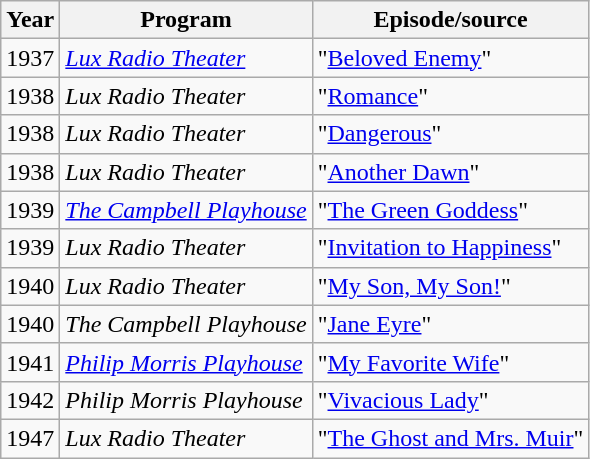<table class="wikitable">
<tr>
<th>Year</th>
<th>Program</th>
<th>Episode/source</th>
</tr>
<tr>
<td>1937</td>
<td><em><a href='#'>Lux Radio Theater</a></em></td>
<td>"<a href='#'>Beloved Enemy</a>"</td>
</tr>
<tr>
<td>1938</td>
<td><em>Lux Radio Theater</em></td>
<td>"<a href='#'>Romance</a>"</td>
</tr>
<tr>
<td>1938</td>
<td><em>Lux Radio Theater</em></td>
<td>"<a href='#'>Dangerous</a>"</td>
</tr>
<tr>
<td>1938</td>
<td><em>Lux Radio Theater</em></td>
<td>"<a href='#'>Another Dawn</a>"</td>
</tr>
<tr>
<td>1939</td>
<td><em><a href='#'>The Campbell Playhouse</a></em></td>
<td>"<a href='#'>The Green Goddess</a>"</td>
</tr>
<tr>
<td>1939</td>
<td><em>Lux Radio Theater</em></td>
<td>"<a href='#'>Invitation to Happiness</a>"</td>
</tr>
<tr>
<td>1940</td>
<td><em>Lux Radio Theater</em></td>
<td>"<a href='#'>My Son, My Son!</a>"</td>
</tr>
<tr>
<td>1940</td>
<td><em>The Campbell Playhouse</em></td>
<td>"<a href='#'>Jane Eyre</a>"</td>
</tr>
<tr>
<td>1941</td>
<td><em><a href='#'>Philip Morris Playhouse</a></em></td>
<td>"<a href='#'>My Favorite Wife</a>"</td>
</tr>
<tr>
<td>1942</td>
<td><em>Philip Morris Playhouse</em></td>
<td>"<a href='#'>Vivacious Lady</a>"</td>
</tr>
<tr>
<td>1947</td>
<td><em>Lux Radio Theater</em></td>
<td>"<a href='#'>The Ghost and Mrs. Muir</a>"</td>
</tr>
</table>
